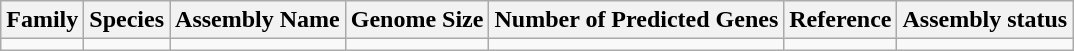<table class="wikitable sortable">
<tr>
<th>Family</th>
<th>Species</th>
<th>Assembly Name</th>
<th>Genome Size</th>
<th>Number of Predicted Genes</th>
<th>Reference</th>
<th>Assembly status</th>
</tr>
<tr>
<td></td>
<td></td>
<td></td>
<td></td>
<td></td>
<td></td>
<td></td>
</tr>
</table>
